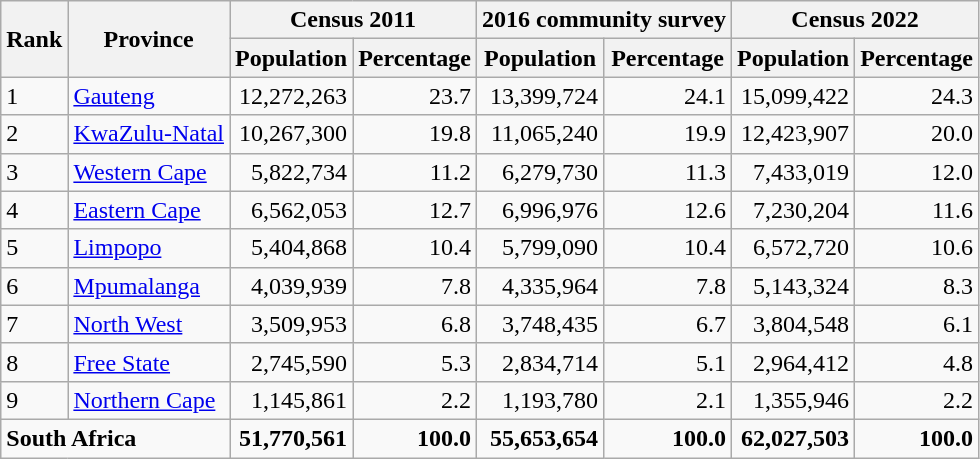<table class="wikitable">
<tr>
<th rowspan=2>Rank</th>
<th rowspan=2>Province</th>
<th colspan=2>Census 2011</th>
<th colspan=2>2016 community survey</th>
<th colspan=2>Census 2022</th>
</tr>
<tr>
<th>Population</th>
<th>Percentage</th>
<th>Population</th>
<th>Percentage</th>
<th>Population</th>
<th>Percentage</th>
</tr>
<tr>
<td>1</td>
<td><a href='#'>Gauteng</a></td>
<td style="text-align:right">12,272,263</td>
<td style="text-align:right">23.7</td>
<td style="text-align:right">13,399,724</td>
<td style="text-align:right">24.1</td>
<td style="text-align:right">15,099,422</td>
<td style="text-align:right">24.3</td>
</tr>
<tr>
<td>2</td>
<td><a href='#'>KwaZulu-Natal</a></td>
<td style="text-align:right">10,267,300</td>
<td style="text-align:right">19.8</td>
<td style="text-align:right">11,065,240</td>
<td style="text-align:right">19.9</td>
<td style="text-align:right">12,423,907</td>
<td style="text-align:right">20.0</td>
</tr>
<tr>
<td>3</td>
<td><a href='#'>Western Cape</a></td>
<td style="text-align:right">5,822,734</td>
<td style="text-align:right">11.2</td>
<td style="text-align:right">6,279,730</td>
<td style="text-align:right">11.3</td>
<td style="text-align:right">7,433,019</td>
<td style="text-align:right">12.0</td>
</tr>
<tr>
<td>4</td>
<td><a href='#'>Eastern Cape</a></td>
<td style="text-align:right">6,562,053</td>
<td style="text-align:right">12.7</td>
<td style="text-align:right">6,996,976</td>
<td style="text-align:right">12.6</td>
<td style="text-align:right">7,230,204</td>
<td style="text-align:right">11.6</td>
</tr>
<tr>
<td>5</td>
<td><a href='#'>Limpopo</a></td>
<td style="text-align:right">5,404,868</td>
<td style="text-align:right">10.4</td>
<td style="text-align:right">5,799,090</td>
<td style="text-align:right">10.4</td>
<td style="text-align:right">6,572,720</td>
<td style="text-align:right">10.6</td>
</tr>
<tr>
<td>6</td>
<td><a href='#'>Mpumalanga</a></td>
<td style="text-align:right">4,039,939</td>
<td style="text-align:right">7.8</td>
<td style="text-align:right">4,335,964</td>
<td style="text-align:right">7.8</td>
<td style="text-align:right">5,143,324</td>
<td style="text-align:right">8.3</td>
</tr>
<tr>
<td>7</td>
<td><a href='#'>North West</a></td>
<td style="text-align:right">3,509,953</td>
<td style="text-align:right">6.8</td>
<td style="text-align:right">3,748,435</td>
<td style="text-align:right">6.7</td>
<td style="text-align:right">3,804,548</td>
<td style="text-align:right">6.1</td>
</tr>
<tr>
<td>8</td>
<td><a href='#'>Free State</a></td>
<td style="text-align:right">2,745,590</td>
<td style="text-align:right">5.3</td>
<td style="text-align:right">2,834,714</td>
<td style="text-align:right">5.1</td>
<td style="text-align:right">2,964,412</td>
<td style="text-align:right">4.8</td>
</tr>
<tr>
<td>9</td>
<td><a href='#'>Northern Cape</a></td>
<td style="text-align:right">1,145,861</td>
<td style="text-align:right">2.2</td>
<td style="text-align:right">1,193,780</td>
<td style="text-align:right">2.1</td>
<td style="text-align:right">1,355,946</td>
<td style="text-align:right">2.2</td>
</tr>
<tr>
<td colspan=2><strong>South Africa</strong></td>
<td style="text-align:right"><strong>51,770,561</strong></td>
<td style="text-align:right"><strong>100.0</strong></td>
<td style="text-align:right"><strong>55,653,654</strong></td>
<td style="text-align:right"><strong>100.0</strong></td>
<td style="text-align:right"><strong>62,027,503</strong></td>
<td style="text-align:right"><strong>100.0</strong></td>
</tr>
</table>
